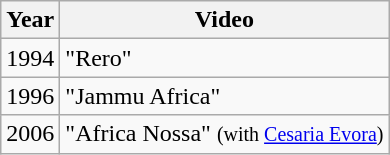<table class="wikitable">
<tr>
<th>Year</th>
<th>Video</th>
</tr>
<tr>
<td>1994</td>
<td>"Rero"</td>
</tr>
<tr>
<td>1996</td>
<td>"Jammu Africa"</td>
</tr>
<tr>
<td>2006</td>
<td>"Africa Nossa" <small>(with <a href='#'>Cesaria Evora</a>)</small></td>
</tr>
</table>
